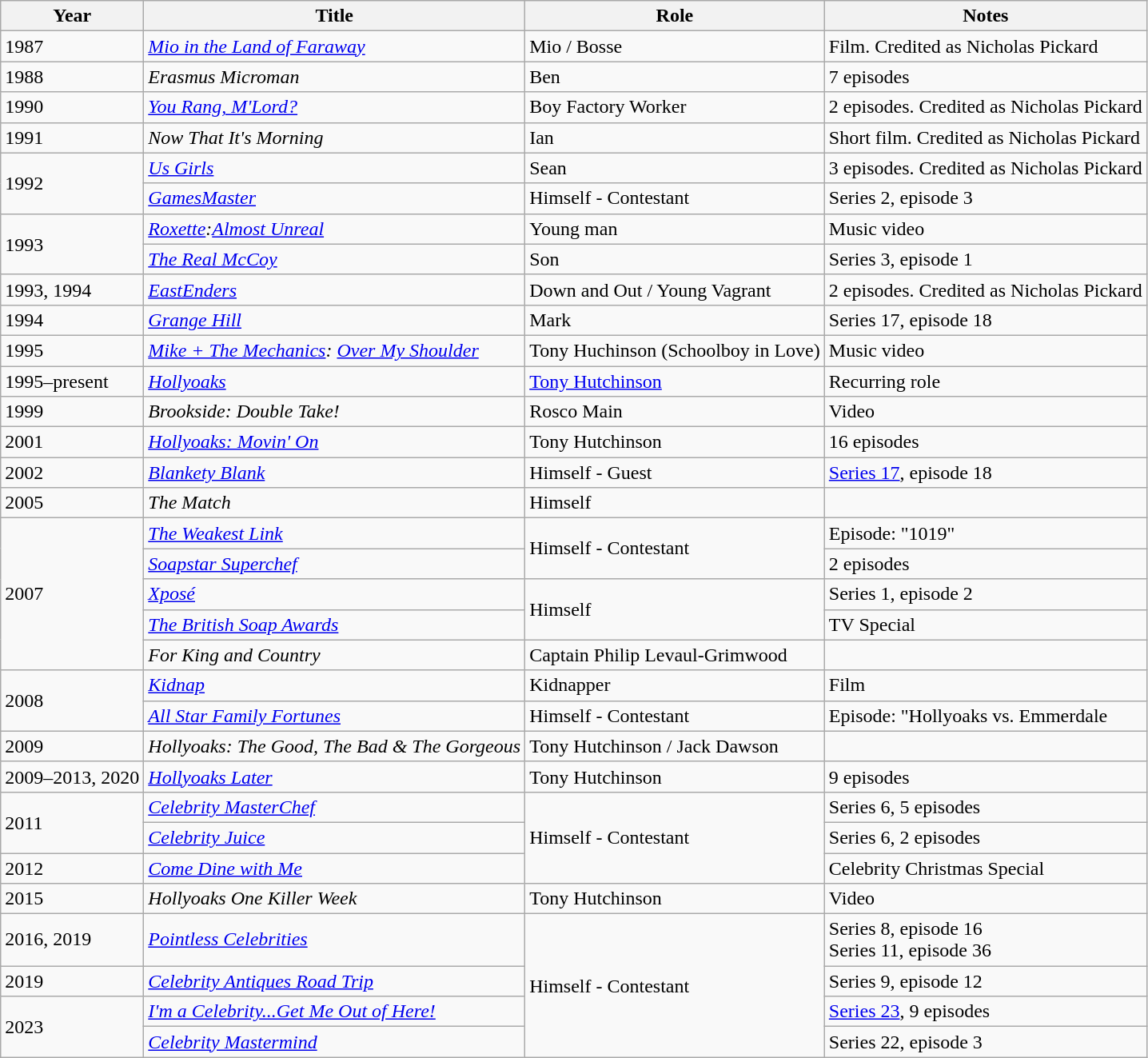<table class="wikitable">
<tr>
<th>Year</th>
<th>Title</th>
<th>Role</th>
<th>Notes</th>
</tr>
<tr>
<td>1987</td>
<td><em><a href='#'>Mio in the Land of Faraway</a></em></td>
<td>Mio / Bosse</td>
<td>Film. Credited as Nicholas Pickard</td>
</tr>
<tr>
<td>1988</td>
<td><em>Erasmus Microman</em></td>
<td>Ben</td>
<td>7 episodes</td>
</tr>
<tr>
<td>1990</td>
<td><em><a href='#'>You Rang, M'Lord?</a></em></td>
<td>Boy Factory Worker</td>
<td>2 episodes. Credited as Nicholas Pickard</td>
</tr>
<tr>
<td>1991</td>
<td><em>Now That It's Morning</em></td>
<td>Ian</td>
<td>Short film. Credited as Nicholas Pickard</td>
</tr>
<tr>
<td rowspan=2>1992</td>
<td><em><a href='#'>Us Girls</a></em></td>
<td>Sean</td>
<td>3 episodes. Credited as Nicholas Pickard</td>
</tr>
<tr>
<td><em><a href='#'>GamesMaster</a></em></td>
<td>Himself - Contestant</td>
<td>Series 2, episode 3</td>
</tr>
<tr>
<td rowspan=2>1993</td>
<td><em><a href='#'>Roxette</a>:<a href='#'>Almost Unreal</a></em></td>
<td>Young man</td>
<td>Music video</td>
</tr>
<tr>
<td><em><a href='#'>The Real McCoy</a></em></td>
<td>Son</td>
<td>Series 3, episode 1</td>
</tr>
<tr>
<td>1993, 1994</td>
<td><em><a href='#'>EastEnders</a></em></td>
<td>Down and Out / Young Vagrant</td>
<td>2 episodes. Credited as Nicholas Pickard</td>
</tr>
<tr>
<td>1994</td>
<td><em><a href='#'>Grange Hill</a></em></td>
<td>Mark</td>
<td>Series 17, episode 18</td>
</tr>
<tr>
<td>1995</td>
<td><em><a href='#'>Mike + The Mechanics</a>: <a href='#'>Over My Shoulder</a></em></td>
<td>Tony Huchinson (Schoolboy in Love)</td>
<td>Music video</td>
</tr>
<tr>
<td>1995–present</td>
<td><em><a href='#'>Hollyoaks</a></em></td>
<td><a href='#'>Tony Hutchinson</a></td>
<td>Recurring role</td>
</tr>
<tr>
<td>1999</td>
<td><em>Brookside: Double Take!</em></td>
<td>Rosco Main</td>
<td>Video</td>
</tr>
<tr>
<td>2001</td>
<td><em><a href='#'>Hollyoaks: Movin' On</a></em></td>
<td>Tony Hutchinson</td>
<td>16 episodes</td>
</tr>
<tr>
<td>2002</td>
<td><em><a href='#'>Blankety Blank</a></em></td>
<td>Himself - Guest</td>
<td><a href='#'>Series 17</a>, episode 18</td>
</tr>
<tr>
<td>2005</td>
<td><em>The Match</em></td>
<td>Himself</td>
<td></td>
</tr>
<tr>
<td rowspan=5>2007</td>
<td><em><a href='#'>The Weakest Link</a></em></td>
<td rowspan=2>Himself - Contestant</td>
<td>Episode: "1019"</td>
</tr>
<tr>
<td><em><a href='#'>Soapstar Superchef</a></em></td>
<td>2 episodes</td>
</tr>
<tr>
<td><em><a href='#'>Xposé</a></em></td>
<td rowspan=2>Himself</td>
<td>Series 1, episode 2</td>
</tr>
<tr>
<td><em><a href='#'>The British Soap Awards</a></em></td>
<td>TV Special</td>
</tr>
<tr>
<td><em>For King and Country</em></td>
<td>Captain Philip Levaul-Grimwood</td>
<td></td>
</tr>
<tr>
<td rowspan=2>2008</td>
<td><em><a href='#'>Kidnap</a></em></td>
<td>Kidnapper</td>
<td>Film</td>
</tr>
<tr>
<td><em><a href='#'>All Star Family Fortunes</a></em></td>
<td>Himself - Contestant</td>
<td>Episode: "Hollyoaks vs. Emmerdale</td>
</tr>
<tr>
<td>2009</td>
<td><em>Hollyoaks: The Good, The Bad & The Gorgeous</em></td>
<td>Tony Hutchinson / Jack Dawson</td>
<td></td>
</tr>
<tr>
<td>2009–2013, 2020</td>
<td><em><a href='#'>Hollyoaks Later</a></em></td>
<td>Tony Hutchinson</td>
<td>9 episodes</td>
</tr>
<tr>
<td rowspan=2>2011</td>
<td><em><a href='#'>Celebrity MasterChef</a></em></td>
<td rowspan=3>Himself - Contestant</td>
<td>Series 6, 5 episodes</td>
</tr>
<tr>
<td><em><a href='#'>Celebrity Juice</a></em></td>
<td>Series 6, 2 episodes</td>
</tr>
<tr>
<td>2012</td>
<td><em><a href='#'>Come Dine with Me</a></em></td>
<td>Celebrity Christmas Special</td>
</tr>
<tr>
<td>2015</td>
<td><em>Hollyoaks One Killer Week</em></td>
<td>Tony Hutchinson</td>
<td>Video</td>
</tr>
<tr>
<td>2016, 2019</td>
<td><em><a href='#'>Pointless Celebrities</a></em></td>
<td rowspan=4>Himself - Contestant</td>
<td>Series 8, episode 16<br>Series 11, episode 36</td>
</tr>
<tr>
<td>2019</td>
<td><em><a href='#'>Celebrity Antiques Road Trip</a></em></td>
<td>Series 9, episode 12</td>
</tr>
<tr>
<td rowspan=2>2023</td>
<td><em><a href='#'>I'm a Celebrity...Get Me Out of Here!</a></em></td>
<td><a href='#'>Series 23</a>, 9 episodes</td>
</tr>
<tr>
<td><em><a href='#'>Celebrity Mastermind</a></em></td>
<td>Series 22, episode 3</td>
</tr>
</table>
